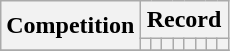<table class="wikitable" style="text-align: center">
<tr>
<th rowspan=2>Competition</th>
<th colspan=8>Record</th>
</tr>
<tr>
<th></th>
<th></th>
<th></th>
<th></th>
<th></th>
<th></th>
<th></th>
<th></th>
</tr>
<tr>
</tr>
</table>
